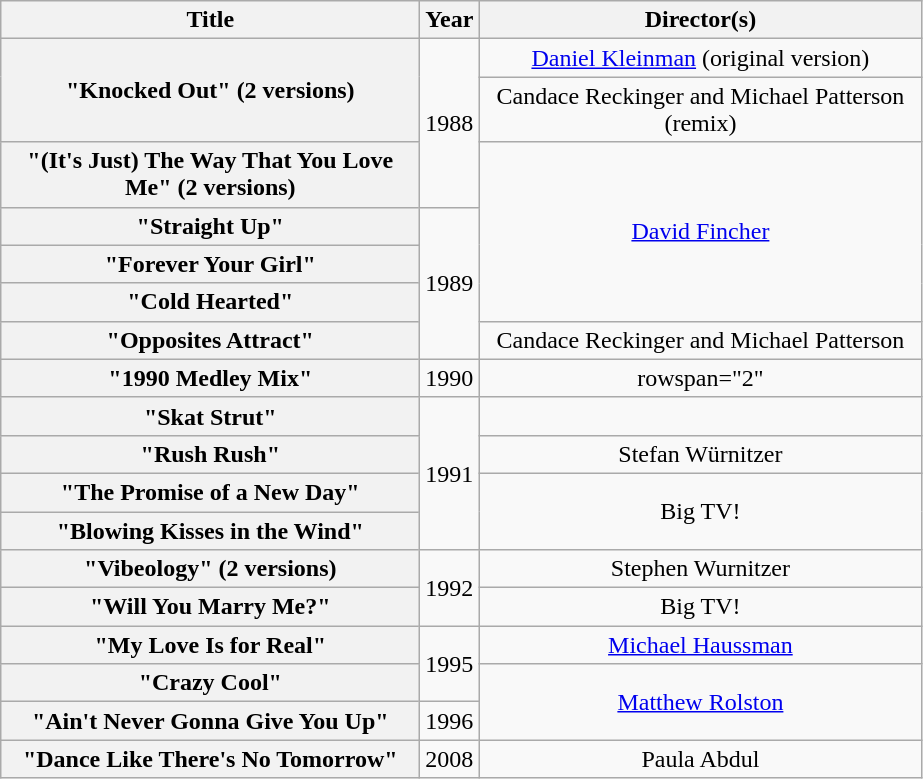<table class="wikitable plainrowheaders" style="text-align:center;">
<tr>
<th scope="col" style="width:17em;">Title</th>
<th scope="col">Year</th>
<th scope="col" style="width:18em;">Director(s)</th>
</tr>
<tr>
<th scope="row" rowspan="2">"Knocked Out" (2 versions)</th>
<td rowspan="3">1988</td>
<td><a href='#'>Daniel Kleinman</a> (original version)</td>
</tr>
<tr>
<td>Candace Reckinger and Michael Patterson (remix)</td>
</tr>
<tr>
<th scope="row">"(It's Just) The Way That You Love Me" (2 versions)</th>
<td rowspan="4"><a href='#'>David Fincher</a></td>
</tr>
<tr>
<th scope="row">"Straight Up"</th>
<td rowspan="4">1989</td>
</tr>
<tr>
<th scope="row">"Forever Your Girl"</th>
</tr>
<tr>
<th scope="row">"Cold Hearted"</th>
</tr>
<tr>
<th scope="row">"Opposites Attract"</th>
<td>Candace Reckinger and Michael Patterson</td>
</tr>
<tr>
<th scope="row">"1990 Medley Mix"</th>
<td>1990</td>
<td>rowspan="2" </td>
</tr>
<tr>
<th scope="row">"Skat Strut"<br></th>
<td rowspan="4">1991</td>
</tr>
<tr>
<th scope="row">"Rush Rush"</th>
<td>Stefan Würnitzer</td>
</tr>
<tr>
<th scope="row">"The Promise of a New Day"</th>
<td rowspan="2">Big TV!</td>
</tr>
<tr>
<th scope="row">"Blowing Kisses in the Wind"</th>
</tr>
<tr>
<th scope="row">"Vibeology" (2 versions)</th>
<td rowspan="2">1992</td>
<td>Stephen Wurnitzer</td>
</tr>
<tr>
<th scope="row">"Will You Marry Me?"</th>
<td>Big TV!</td>
</tr>
<tr>
<th scope="row">"My Love Is for Real"</th>
<td rowspan="2">1995</td>
<td><a href='#'>Michael Haussman</a></td>
</tr>
<tr>
<th scope="row">"Crazy Cool"</th>
<td rowspan="2"><a href='#'>Matthew Rolston</a></td>
</tr>
<tr>
<th scope="row">"Ain't Never Gonna Give You Up"</th>
<td>1996</td>
</tr>
<tr>
<th scope="row">"Dance Like There's No Tomorrow"</th>
<td>2008</td>
<td>Paula Abdul</td>
</tr>
</table>
